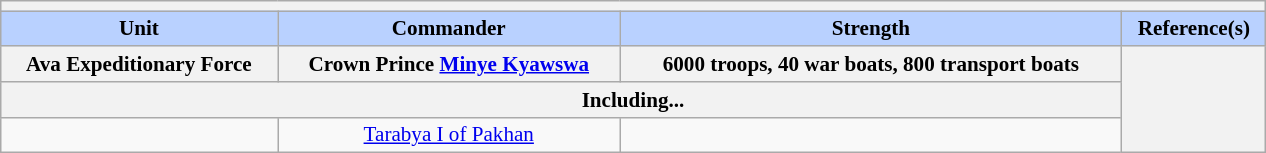<table class="wikitable collapsible" style="min-width:60em; margin:0.3em auto; font-size:88%;">
<tr>
<th colspan=5></th>
</tr>
<tr>
<th style="background-color:#B9D1FF">Unit</th>
<th style="background-color:#B9D1FF">Commander</th>
<th style="background-color:#B9D1FF">Strength</th>
<th style="background-color:#B9D1FF">Reference(s)</th>
</tr>
<tr>
<th colspan="1">Ava Expeditionary Force</th>
<th colspan="1">Crown Prince <a href='#'>Minye Kyawswa</a></th>
<th colspan="1">6000 troops, 40 war boats, 800 transport boats</th>
<th rowspan="3"></th>
</tr>
<tr>
<th colspan="4">Including...</th>
</tr>
<tr>
<td align="center"></td>
<td align="center"><a href='#'>Tarabya I of Pakhan</a></td>
<td align="center"></td>
</tr>
</table>
